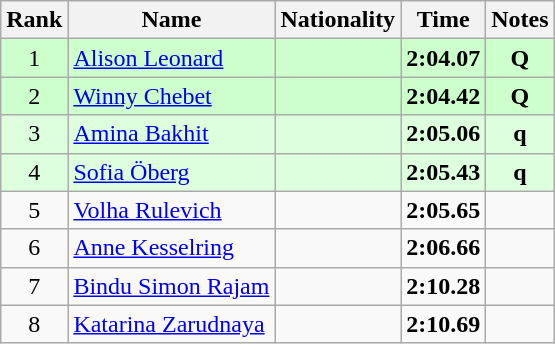<table class="wikitable sortable" style="text-align:center">
<tr>
<th>Rank</th>
<th>Name</th>
<th>Nationality</th>
<th>Time</th>
<th>Notes</th>
</tr>
<tr bgcolor=ccffcc>
<td>1</td>
<td align=left><a href='#'>Alison Leonard</a></td>
<td align=left></td>
<td><strong>2:04.07</strong></td>
<td><strong>Q</strong></td>
</tr>
<tr bgcolor=ccffcc>
<td>2</td>
<td align=left><a href='#'>Winny Chebet</a></td>
<td align=left></td>
<td><strong>2:04.42</strong></td>
<td><strong>Q</strong></td>
</tr>
<tr bgcolor=ddffdd>
<td>3</td>
<td align=left><a href='#'>Amina Bakhit</a></td>
<td align=left></td>
<td><strong>2:05.06</strong></td>
<td><strong>q</strong></td>
</tr>
<tr bgcolor=ddffdd>
<td>4</td>
<td align=left><a href='#'>Sofia Öberg</a></td>
<td align=left></td>
<td><strong>2:05.43</strong></td>
<td><strong>q</strong></td>
</tr>
<tr>
<td>5</td>
<td align=left><a href='#'>Volha Rulevich</a></td>
<td align=left></td>
<td><strong>2:05.65</strong></td>
<td></td>
</tr>
<tr>
<td>6</td>
<td align=left><a href='#'>Anne Kesselring</a></td>
<td align=left></td>
<td><strong>2:06.66</strong></td>
<td></td>
</tr>
<tr>
<td>7</td>
<td align=left><a href='#'>Bindu Simon Rajam</a></td>
<td align=left></td>
<td><strong>2:10.28</strong></td>
<td></td>
</tr>
<tr>
<td>8</td>
<td align=left><a href='#'>Katarina Zarudnaya</a></td>
<td align=left></td>
<td><strong>2:10.69</strong></td>
<td></td>
</tr>
</table>
